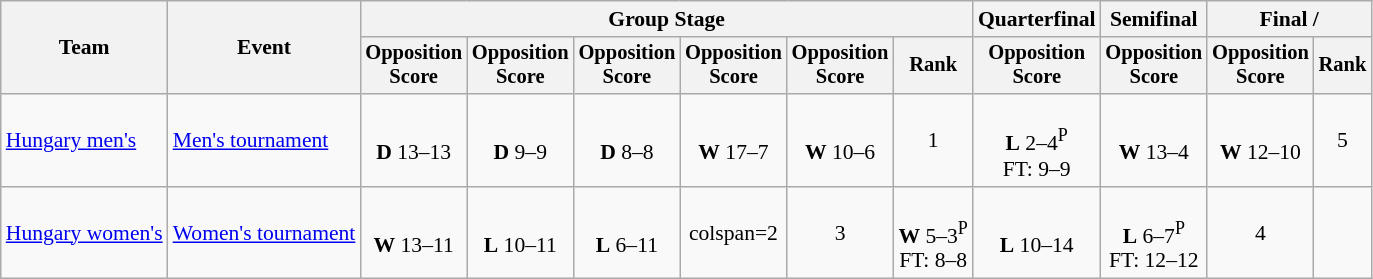<table class="wikitable" style="font-size:90%">
<tr>
<th rowspan=2>Team</th>
<th rowspan=2>Event</th>
<th colspan=6>Group Stage</th>
<th>Quarterfinal</th>
<th>Semifinal</th>
<th colspan=2>Final / </th>
</tr>
<tr style="font-size:95%">
<th>Opposition<br>Score</th>
<th>Opposition<br>Score</th>
<th>Opposition<br>Score</th>
<th>Opposition<br>Score</th>
<th>Opposition<br>Score</th>
<th>Rank</th>
<th>Opposition<br>Score</th>
<th>Opposition<br>Score</th>
<th>Opposition<br>Score</th>
<th>Rank</th>
</tr>
<tr align=center>
<td align=left><a href='#'>Hungary men's</a></td>
<td align=left><a href='#'>Men's tournament</a></td>
<td><br><strong>D</strong> 13–13</td>
<td><br><strong>D</strong> 9–9</td>
<td><br><strong>D</strong> 8–8</td>
<td><br><strong>W</strong> 17–7</td>
<td><br><strong>W</strong> 10–6</td>
<td>1</td>
<td><br><strong>L</strong> 2–4<sup>P</sup><br>FT: 9–9</td>
<td><br><strong>W</strong> 13–4</td>
<td><br><strong>W</strong> 12–10</td>
<td>5</td>
</tr>
<tr align=center>
<td align=left><a href='#'>Hungary women's</a></td>
<td align=left><a href='#'>Women's tournament</a></td>
<td><br><strong>W</strong> 13–11</td>
<td><br><strong>L</strong> 10–11</td>
<td><br><strong>L</strong> 6–11</td>
<td>colspan=2 </td>
<td>3</td>
<td><br><strong>W</strong> 5–3<sup>P</sup><br>FT: 8–8</td>
<td><br><strong>L</strong> 10–14</td>
<td><br><strong>L</strong> 6–7<sup>P</sup><br>FT: 12–12</td>
<td>4</td>
</tr>
</table>
